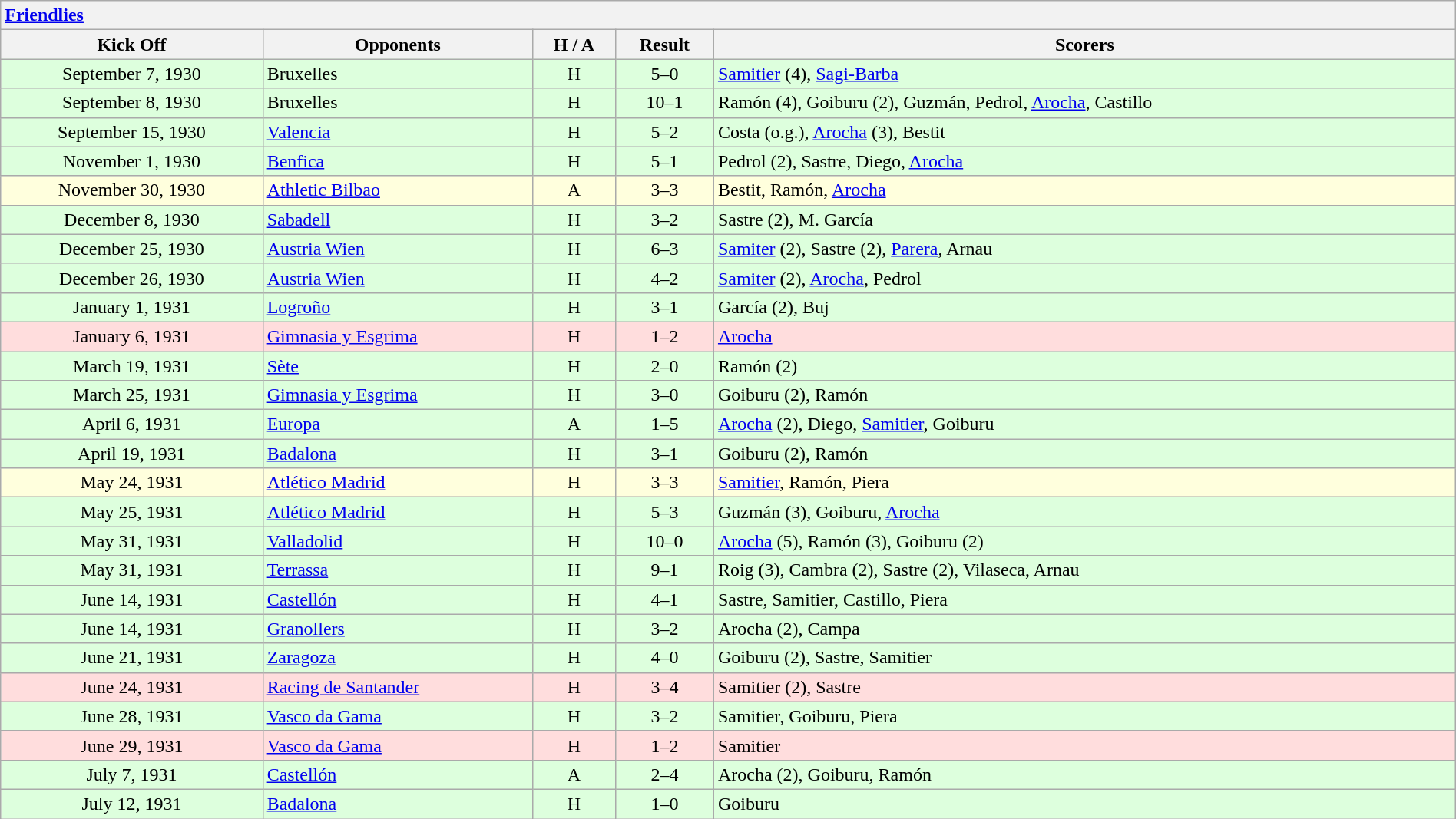<table class="wikitable collapsible collapsed" style="width:100%;">
<tr>
<th colspan="8" style="text-align:left;"><a href='#'>Friendlies</a></th>
</tr>
<tr>
<th>Kick Off</th>
<th>Opponents</th>
<th>H / A</th>
<th>Result</th>
<th>Scorers</th>
</tr>
<tr bgcolor="#ddffdd">
<td align=center>September 7, 1930</td>
<td> Bruxelles</td>
<td align=center>H</td>
<td align=center>5–0</td>
<td><a href='#'>Samitier</a> (4), <a href='#'>Sagi-Barba</a></td>
</tr>
<tr bgcolor="#ddffdd">
<td align=center>September 8, 1930</td>
<td> Bruxelles</td>
<td align=center>H</td>
<td align=center>10–1</td>
<td>Ramón (4), Goiburu (2), Guzmán, Pedrol, <a href='#'>Arocha</a>, Castillo</td>
</tr>
<tr bgcolor="#ddffdd">
<td align=center>September 15, 1930</td>
<td> <a href='#'>Valencia</a></td>
<td align=center>H</td>
<td align=center>5–2</td>
<td>Costa (o.g.), <a href='#'>Arocha</a> (3), Bestit</td>
</tr>
<tr bgcolor="#ddffdd">
<td align=center>November 1, 1930</td>
<td> <a href='#'>Benfica</a></td>
<td align=center>H</td>
<td align=center>5–1</td>
<td>Pedrol (2), Sastre, Diego, <a href='#'>Arocha</a></td>
</tr>
<tr bgcolor="#ffffdd">
<td align=center>November 30, 1930</td>
<td> <a href='#'>Athletic Bilbao</a></td>
<td align=center>A</td>
<td align=center>3–3</td>
<td>Bestit, Ramón, <a href='#'>Arocha</a></td>
</tr>
<tr bgcolor="#ddffdd">
<td align=center>December 8, 1930</td>
<td> <a href='#'>Sabadell</a></td>
<td align=center>H</td>
<td align=center>3–2</td>
<td>Sastre (2), M. García</td>
</tr>
<tr bgcolor="#ddffdd">
<td align=center>December 25, 1930</td>
<td> <a href='#'>Austria Wien</a></td>
<td align=center>H</td>
<td align=center>6–3</td>
<td><a href='#'>Samiter</a> (2), Sastre (2), <a href='#'>Parera</a>, Arnau</td>
</tr>
<tr bgcolor="#ddffdd">
<td align=center>December 26, 1930</td>
<td> <a href='#'>Austria Wien</a></td>
<td align=center>H</td>
<td align=center>4–2</td>
<td><a href='#'>Samiter</a> (2), <a href='#'>Arocha</a>, Pedrol</td>
</tr>
<tr bgcolor="#ddffdd">
<td align=center>January 1, 1931</td>
<td> <a href='#'>Logroño</a></td>
<td align=center>H</td>
<td align=center>3–1</td>
<td>García (2), Buj</td>
</tr>
<tr bgcolor="#ffdddd">
<td align=center>January 6, 1931</td>
<td> <a href='#'>Gimnasia y Esgrima</a></td>
<td align=center>H</td>
<td align=center>1–2</td>
<td><a href='#'>Arocha</a></td>
</tr>
<tr bgcolor="#ddffdd">
<td align=center>March 19, 1931</td>
<td> <a href='#'>Sète</a></td>
<td align=center>H</td>
<td align=center>2–0</td>
<td>Ramón (2)</td>
</tr>
<tr bgcolor="#ddffdd">
<td align=center>March 25, 1931</td>
<td> <a href='#'>Gimnasia y Esgrima</a></td>
<td align=center>H</td>
<td align=center>3–0</td>
<td>Goiburu (2), Ramón</td>
</tr>
<tr bgcolor="#ddffdd">
<td align=center>April 6, 1931</td>
<td> <a href='#'>Europa</a></td>
<td align=center>A</td>
<td align=center>1–5</td>
<td><a href='#'>Arocha</a> (2), Diego, <a href='#'>Samitier</a>, Goiburu</td>
</tr>
<tr bgcolor="#ddffdd">
<td align=center>April 19, 1931</td>
<td> <a href='#'>Badalona</a></td>
<td align=center>H</td>
<td align=center>3–1</td>
<td>Goiburu (2), Ramón</td>
</tr>
<tr bgcolor="#ffffdd">
<td align=center>May 24, 1931</td>
<td> <a href='#'>Atlético Madrid</a></td>
<td align=center>H</td>
<td align=center>3–3</td>
<td><a href='#'>Samitier</a>, Ramón, Piera</td>
</tr>
<tr bgcolor="#ddffdd">
<td align=center>May 25, 1931</td>
<td> <a href='#'>Atlético Madrid</a></td>
<td align=center>H</td>
<td align=center>5–3</td>
<td>Guzmán (3), Goiburu, <a href='#'>Arocha</a></td>
</tr>
<tr bgcolor="#ddffdd">
<td align=center>May 31, 1931</td>
<td> <a href='#'>Valladolid</a></td>
<td align=center>H</td>
<td align=center>10–0</td>
<td><a href='#'>Arocha</a> (5), Ramón (3), Goiburu (2)</td>
</tr>
<tr bgcolor="#ddffdd">
<td align=center>May 31, 1931</td>
<td> <a href='#'>Terrassa</a></td>
<td align=center>H</td>
<td align=center>9–1</td>
<td>Roig (3), Cambra (2), Sastre (2), Vilaseca, Arnau</td>
</tr>
<tr bgcolor="#ddffdd">
<td align=center>June 14, 1931</td>
<td> <a href='#'>Castellón</a></td>
<td align=center>H</td>
<td align=center>4–1</td>
<td>Sastre, Samitier, Castillo, Piera</td>
</tr>
<tr bgcolor="#ddffdd">
<td align=center>June 14, 1931</td>
<td> <a href='#'>Granollers</a></td>
<td align=center>H</td>
<td align=center>3–2</td>
<td>Arocha (2), Campa</td>
</tr>
<tr bgcolor="#ddffdd">
<td align=center>June 21, 1931</td>
<td> <a href='#'>Zaragoza</a></td>
<td align=center>H</td>
<td align=center>4–0</td>
<td>Goiburu (2), Sastre, Samitier</td>
</tr>
<tr bgcolor="#ffdddd">
<td align=center>June 24, 1931</td>
<td> <a href='#'>Racing de Santander</a></td>
<td align=center>H</td>
<td align=center>3–4</td>
<td>Samitier (2), Sastre</td>
</tr>
<tr bgcolor="#ddffdd">
<td align=center>June 28, 1931</td>
<td> <a href='#'>Vasco da Gama</a></td>
<td align=center>H</td>
<td align=center>3–2</td>
<td>Samitier, Goiburu, Piera</td>
</tr>
<tr bgcolor="#ffdddd">
<td align=center>June 29, 1931</td>
<td> <a href='#'>Vasco da Gama</a></td>
<td align=center>H</td>
<td align=center>1–2</td>
<td>Samitier</td>
</tr>
<tr bgcolor="#ddffdd">
<td align=center>July 7, 1931</td>
<td> <a href='#'>Castellón</a></td>
<td align=center>A</td>
<td align=center>2–4</td>
<td>Arocha (2), Goiburu, Ramón</td>
</tr>
<tr bgcolor="#ddffdd">
<td align=center>July 12, 1931</td>
<td> <a href='#'>Badalona</a></td>
<td align=center>H</td>
<td align=center>1–0</td>
<td>Goiburu</td>
</tr>
</table>
